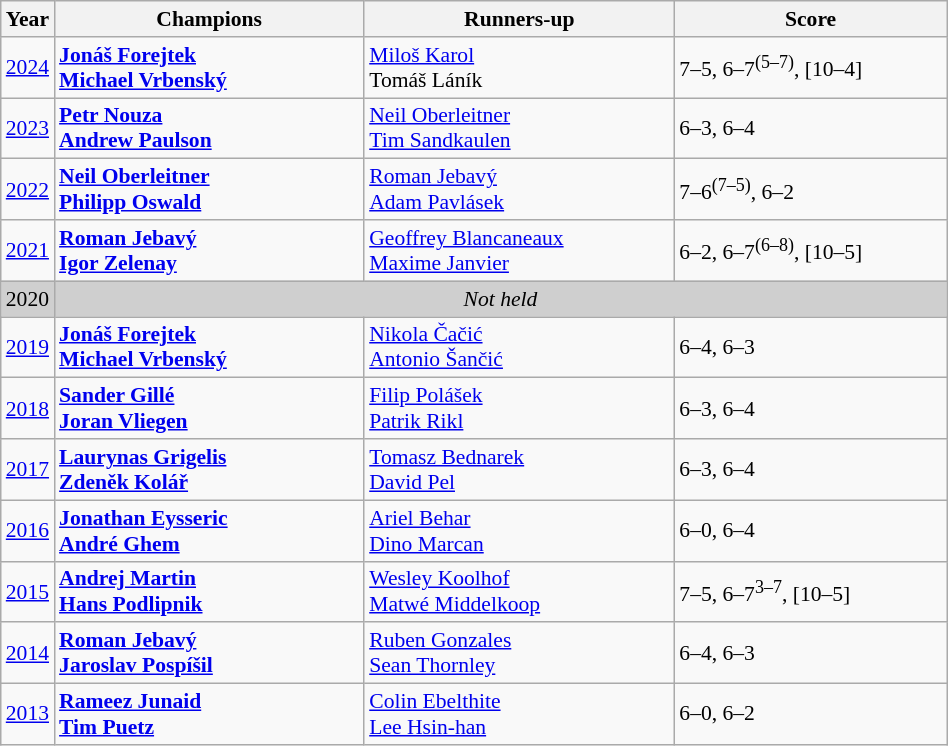<table class="wikitable" style="font-size:90%">
<tr>
<th>Year</th>
<th width="200">Champions</th>
<th width="200">Runners-up</th>
<th width="175">Score</th>
</tr>
<tr>
<td><a href='#'>2024</a></td>
<td> <strong><a href='#'>Jonáš Forejtek</a></strong> <br>  <strong><a href='#'>Michael Vrbenský</a></strong></td>
<td> <a href='#'>Miloš Karol</a> <br>  Tomáš Láník</td>
<td>7–5, 6–7<sup>(5–7)</sup>, [10–4]</td>
</tr>
<tr>
<td><a href='#'>2023</a></td>
<td> <strong><a href='#'>Petr Nouza</a></strong> <br>  <strong><a href='#'>Andrew Paulson</a></strong></td>
<td> <a href='#'>Neil Oberleitner</a> <br>  <a href='#'>Tim Sandkaulen</a></td>
<td>6–3, 6–4</td>
</tr>
<tr>
<td><a href='#'>2022</a></td>
<td> <strong><a href='#'>Neil Oberleitner</a></strong> <br>  <strong><a href='#'>Philipp Oswald</a></strong></td>
<td> <a href='#'>Roman Jebavý</a> <br>  <a href='#'>Adam Pavlásek</a></td>
<td>7–6<sup>(7–5)</sup>, 6–2</td>
</tr>
<tr>
<td><a href='#'>2021</a></td>
<td> <strong><a href='#'>Roman Jebavý</a></strong> <br>  <strong><a href='#'>Igor Zelenay</a></strong></td>
<td> <a href='#'>Geoffrey Blancaneaux</a> <br>  <a href='#'>Maxime Janvier</a></td>
<td>6–2, 6–7<sup>(6–8)</sup>, [10–5]</td>
</tr>
<tr>
<td style="background:#cfcfcf">2020</td>
<td colspan=3 align=center style="background:#cfcfcf"><em>Not held</em></td>
</tr>
<tr>
<td><a href='#'>2019</a></td>
<td> <strong><a href='#'>Jonáš Forejtek</a></strong> <br>  <strong><a href='#'>Michael Vrbenský</a></strong></td>
<td> <a href='#'>Nikola Čačić</a> <br>  <a href='#'>Antonio Šančić</a></td>
<td>6–4, 6–3</td>
</tr>
<tr>
<td><a href='#'>2018</a></td>
<td> <strong><a href='#'>Sander Gillé</a></strong> <br>  <strong><a href='#'>Joran Vliegen</a></strong></td>
<td> <a href='#'>Filip Polášek</a> <br>  <a href='#'>Patrik Rikl</a></td>
<td>6–3, 6–4</td>
</tr>
<tr>
<td><a href='#'>2017</a></td>
<td> <strong><a href='#'>Laurynas Grigelis</a></strong> <br>  <strong><a href='#'>Zdeněk Kolář</a></strong></td>
<td> <a href='#'>Tomasz Bednarek</a> <br>  <a href='#'>David Pel</a></td>
<td>6–3, 6–4</td>
</tr>
<tr>
<td><a href='#'>2016</a></td>
<td> <strong><a href='#'>Jonathan Eysseric</a></strong> <br>  <strong><a href='#'>André Ghem</a></strong></td>
<td> <a href='#'>Ariel Behar</a> <br>  <a href='#'>Dino Marcan</a></td>
<td>6–0, 6–4</td>
</tr>
<tr>
<td><a href='#'>2015</a></td>
<td> <strong><a href='#'>Andrej Martin</a></strong> <br>  <strong><a href='#'>Hans Podlipnik</a></strong></td>
<td> <a href='#'>Wesley Koolhof</a> <br>  <a href='#'>Matwé Middelkoop</a></td>
<td>7–5, 6–7<sup>3–7</sup>, [10–5]</td>
</tr>
<tr>
<td><a href='#'>2014</a></td>
<td> <strong><a href='#'>Roman Jebavý</a></strong> <br>  <strong><a href='#'>Jaroslav Pospíšil</a></strong></td>
<td> <a href='#'>Ruben Gonzales</a> <br>  <a href='#'>Sean Thornley</a></td>
<td>6–4, 6–3</td>
</tr>
<tr>
<td><a href='#'>2013</a></td>
<td> <strong><a href='#'>Rameez Junaid</a></strong> <br>  <strong><a href='#'>Tim Puetz</a></strong></td>
<td> <a href='#'>Colin Ebelthite</a> <br>  <a href='#'>Lee Hsin-han</a></td>
<td>6–0, 6–2</td>
</tr>
</table>
